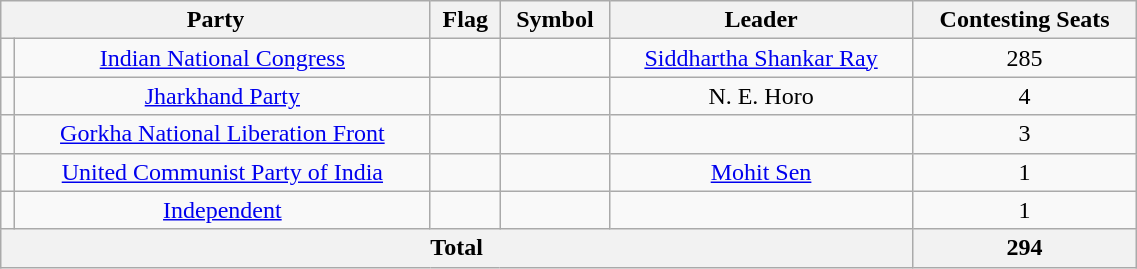<table class="wikitable" width="60%" style="text-align:center">
<tr>
<th colspan="2">Party</th>
<th>Flag</th>
<th>Symbol</th>
<th>Leader</th>
<th>Contesting Seats</th>
</tr>
<tr>
<td></td>
<td><a href='#'>Indian National Congress</a></td>
<td></td>
<td></td>
<td><a href='#'>Siddhartha Shankar Ray</a></td>
<td>285</td>
</tr>
<tr>
<td></td>
<td><a href='#'>Jharkhand Party</a></td>
<td></td>
<td></td>
<td>N. E. Horo</td>
<td>4</td>
</tr>
<tr>
<td></td>
<td><a href='#'>Gorkha National Liberation Front</a></td>
<td></td>
<td></td>
<td></td>
<td>3</td>
</tr>
<tr>
<td></td>
<td><a href='#'>United Communist Party of India</a></td>
<td></td>
<td></td>
<td><a href='#'>Mohit Sen</a></td>
<td>1</td>
</tr>
<tr>
<td></td>
<td><a href='#'>Independent</a></td>
<td></td>
<td></td>
<td></td>
<td>1</td>
</tr>
<tr>
<th colspan=5>Total</th>
<th>294</th>
</tr>
</table>
